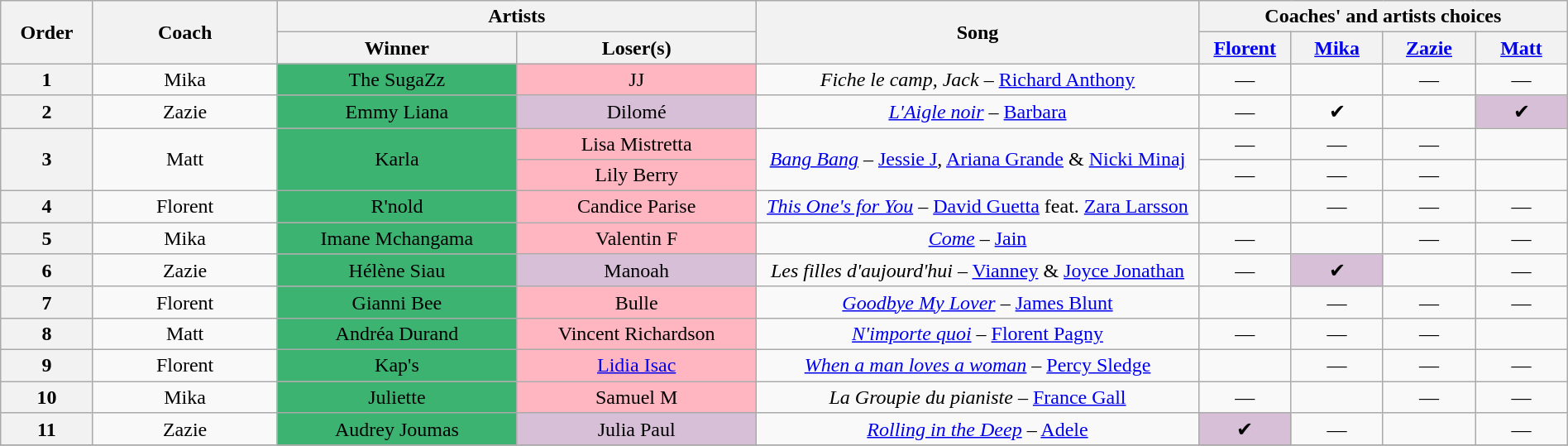<table class="wikitable" style="text-align:center; width:100%;">
<tr>
<th scope="col" style="width:05%;" rowspan="2">Order</th>
<th scope="col" style="width:10%;" rowspan="2">Coach</th>
<th scope="col" style="width:26%;" colspan="2">Artists</th>
<th scope="col" style="width:24%;" rowspan="2">Song</th>
<th scope="col" style="width:20%;" colspan="4">Coaches' and artists choices</th>
</tr>
<tr>
<th style="width:13%;">Winner</th>
<th style="width:13%;">Loser(s)</th>
<th style="width:05%;"><a href='#'>Florent</a></th>
<th style="width:05%;"><a href='#'>Mika</a></th>
<th style="width:05%;"><a href='#'>Zazie</a></th>
<th style="width:05%;"><a href='#'>Matt</a></th>
</tr>
<tr>
<th scope="col">1</th>
<td>Mika</td>
<td style="background:mediumseagreen;text-align:center;">The SugaZz</td>
<td style="background:lightpink;text-align:center;">JJ</td>
<td><em>Fiche le camp, Jack</em> – <a href='#'>Richard Anthony</a></td>
<td>—</td>
<td></td>
<td>—</td>
<td>—</td>
</tr>
<tr>
<th scope="col">2</th>
<td>Zazie</td>
<td style="background:mediumseagreen;text-align:center;">Emmy Liana</td>
<td style="background:thistle;text-align:center;">Dilomé</td>
<td><em><a href='#'>L'Aigle noir</a></em> – <a href='#'>Barbara</a></td>
<td>—</td>
<td>✔</td>
<td></td>
<td style="background:thistle">✔</td>
</tr>
<tr>
<th rowspan="2" scope="col">3</th>
<td rowspan="2">Matt</td>
<td rowspan="2" style="background:mediumseagreen;text-align:center;">Karla</td>
<td style="background:lightpink;text-align:center;">Lisa Mistretta</td>
<td rowspan="2"><em><a href='#'>Bang Bang</a></em> – <a href='#'>Jessie J</a>, <a href='#'>Ariana Grande</a> & <a href='#'>Nicki Minaj</a></td>
<td>—</td>
<td>—</td>
<td>—</td>
<td></td>
</tr>
<tr>
<td style="background:lightpink;text-align:center;">Lily Berry</td>
<td>—</td>
<td>—</td>
<td>—</td>
<td></td>
</tr>
<tr>
<th scope="col">4</th>
<td>Florent</td>
<td style="background:mediumseagreen;text-align:center;">R'nold</td>
<td style="background:lightpink;text-align:center;">Candice Parise</td>
<td><em><a href='#'>This One's for You</a></em> – <a href='#'>David Guetta</a> feat. <a href='#'>Zara Larsson</a></td>
<td></td>
<td>—</td>
<td>—</td>
<td>—</td>
</tr>
<tr>
<th scope="col">5</th>
<td>Mika</td>
<td style="background:mediumseagreen;text-align:center;">Imane Mchangama</td>
<td style="background:lightpink;text-align:center;">Valentin F</td>
<td><em><a href='#'>Come</a></em> – <a href='#'>Jain</a></td>
<td>—</td>
<td></td>
<td>—</td>
<td>—</td>
</tr>
<tr>
<th scope="col">6</th>
<td>Zazie</td>
<td style="background:mediumseagreen;text-align:center;">Hélène Siau</td>
<td style="background:thistle;text-align:center;">Manoah</td>
<td><em>Les filles d'aujourd'hui</em> – <a href='#'>Vianney</a> & <a href='#'>Joyce Jonathan</a></td>
<td>—</td>
<td style="background:thistle">✔</td>
<td></td>
<td>—</td>
</tr>
<tr>
<th scope="col">7</th>
<td>Florent</td>
<td style="background:mediumseagreen;text-align:center;">Gianni Bee</td>
<td style="background:lightpink;text-align:center;">Bulle</td>
<td><em><a href='#'>Goodbye My Lover</a></em> – <a href='#'>James Blunt</a></td>
<td></td>
<td>—</td>
<td>—</td>
<td>—</td>
</tr>
<tr>
<th scope="col">8</th>
<td>Matt</td>
<td style="background:mediumseagreen;text-align:center;">Andréa Durand</td>
<td style="background:lightpink;text-align:center;">Vincent Richardson</td>
<td><em><a href='#'>N'importe quoi</a></em> – <a href='#'>Florent Pagny</a></td>
<td>—</td>
<td>—</td>
<td>—</td>
<td></td>
</tr>
<tr>
<th scope="col">9</th>
<td>Florent</td>
<td style="background:mediumseagreen;text-align:center;">Kap's</td>
<td style="background:lightpink;text-align:center;"><a href='#'>Lidia Isac</a></td>
<td><em><a href='#'>When a man loves a woman</a></em> – <a href='#'>Percy Sledge</a></td>
<td></td>
<td>—</td>
<td>—</td>
<td>—</td>
</tr>
<tr>
<th scope="col">10</th>
<td>Mika</td>
<td style="background:mediumseagreen;text-align:center;">Juliette</td>
<td style="background:lightpink;text-align:center;">Samuel M</td>
<td><em>La Groupie du pianiste</em> – <a href='#'>France Gall</a></td>
<td>—</td>
<td></td>
<td>—</td>
<td>—</td>
</tr>
<tr>
<th scope="col">11</th>
<td>Zazie</td>
<td style="background:mediumseagreen;text-align:center;">Audrey Joumas</td>
<td style="background:thistle;text-align:center;">Julia Paul</td>
<td><em><a href='#'>Rolling in the Deep</a></em> – <a href='#'>Adele</a></td>
<td style="background:thistle">✔</td>
<td>—</td>
<td></td>
<td>—</td>
</tr>
<tr>
</tr>
</table>
